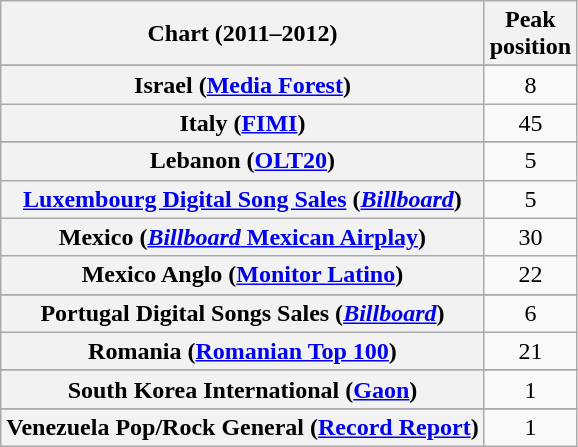<table class="wikitable sortable plainrowheaders" style="text-align:center">
<tr>
<th scope="col">Chart (2011–2012)</th>
<th scope="col">Peak<br>position</th>
</tr>
<tr>
</tr>
<tr>
</tr>
<tr>
</tr>
<tr>
</tr>
<tr>
</tr>
<tr>
</tr>
<tr>
</tr>
<tr>
</tr>
<tr>
</tr>
<tr>
</tr>
<tr>
</tr>
<tr>
</tr>
<tr>
</tr>
<tr>
</tr>
<tr>
<th scope="row">Israel (<a href='#'>Media Forest</a>)</th>
<td>8</td>
</tr>
<tr>
<th scope="row">Italy (<a href='#'>FIMI</a>)</th>
<td>45</td>
</tr>
<tr>
</tr>
<tr>
<th scope="row">Lebanon (<a href='#'>OLT20</a>)</th>
<td>5</td>
</tr>
<tr>
<th scope="row"><a href='#'>Luxembourg Digital Song Sales</a> (<em><a href='#'>Billboard</a></em>)</th>
<td>5</td>
</tr>
<tr>
<th scope="row">Mexico (<a href='#'><em>Billboard</em> Mexican Airplay</a>)</th>
<td>30</td>
</tr>
<tr>
<th scope="row">Mexico Anglo (<a href='#'>Monitor Latino</a>)</th>
<td>22</td>
</tr>
<tr>
</tr>
<tr>
</tr>
<tr>
</tr>
<tr>
<th scope="row">Portugal Digital Songs Sales (<em><a href='#'>Billboard</a></em>)</th>
<td>6</td>
</tr>
<tr>
<th scope="row">Romania (<a href='#'>Romanian Top 100</a>)</th>
<td>21</td>
</tr>
<tr>
</tr>
<tr>
</tr>
<tr>
<th scope="row">South Korea International (<a href='#'>Gaon</a>)</th>
<td>1</td>
</tr>
<tr>
</tr>
<tr>
</tr>
<tr>
</tr>
<tr>
</tr>
<tr>
</tr>
<tr>
</tr>
<tr>
</tr>
<tr>
</tr>
<tr>
</tr>
<tr>
</tr>
<tr>
</tr>
<tr>
</tr>
<tr>
</tr>
<tr>
</tr>
<tr>
<th scope="row">Venezuela Pop/Rock General (<a href='#'>Record Report</a>)</th>
<td>1</td>
</tr>
</table>
